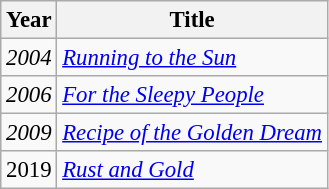<table class="wikitable" style="font-size:95%;">
<tr>
<th>Year</th>
<th>Title</th>
</tr>
<tr>
<td><em>2004</em></td>
<td><em><a href='#'>Running to the Sun</a></em></td>
</tr>
<tr>
<td><em>2006</em></td>
<td><em><a href='#'>For the Sleepy People</a></em></td>
</tr>
<tr>
<td><em>2009</em></td>
<td><em><a href='#'>Recipe of the Golden Dream</a></em></td>
</tr>
<tr>
<td>2019</td>
<td><em><a href='#'>Rust and Gold</a></em></td>
</tr>
</table>
